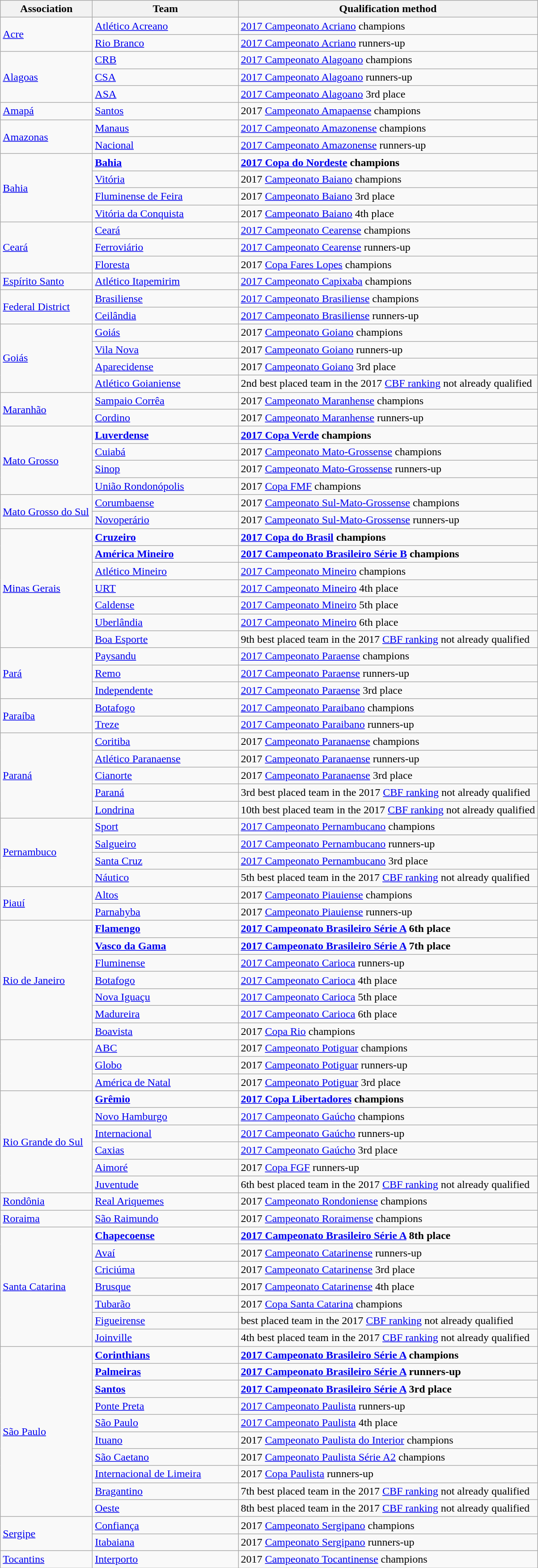<table class="wikitable">
<tr>
<th width=130>Association</th>
<th width=210>Team</th>
<th>Qualification method</th>
</tr>
<tr>
<td rowspan=2> <a href='#'>Acre</a><br></td>
<td><a href='#'>Atlético Acreano</a></td>
<td><a href='#'>2017 Campeonato Acriano</a> champions</td>
</tr>
<tr>
<td><a href='#'>Rio Branco</a></td>
<td><a href='#'>2017 Campeonato Acriano</a> runners-up</td>
</tr>
<tr>
<td rowspan=3> <a href='#'>Alagoas</a><br></td>
<td><a href='#'>CRB</a></td>
<td><a href='#'>2017 Campeonato Alagoano</a> champions</td>
</tr>
<tr>
<td><a href='#'>CSA</a></td>
<td><a href='#'>2017 Campeonato Alagoano</a> runners-up</td>
</tr>
<tr>
<td><a href='#'>ASA</a></td>
<td><a href='#'>2017 Campeonato Alagoano</a> 3rd place</td>
</tr>
<tr>
<td> <a href='#'>Amapá</a><br></td>
<td><a href='#'>Santos</a></td>
<td>2017 <a href='#'>Campeonato Amapaense</a> champions</td>
</tr>
<tr>
<td rowspan=2> <a href='#'>Amazonas</a><br></td>
<td><a href='#'>Manaus</a></td>
<td><a href='#'>2017 Campeonato Amazonense</a> champions</td>
</tr>
<tr>
<td><a href='#'>Nacional</a></td>
<td><a href='#'>2017 Campeonato Amazonense</a> runners-up</td>
</tr>
<tr>
<td rowspan=4> <a href='#'>Bahia</a><br></td>
<td><strong><a href='#'>Bahia</a></strong></td>
<td><strong><a href='#'>2017 Copa do Nordeste</a> champions</strong></td>
</tr>
<tr>
<td><a href='#'>Vitória</a></td>
<td>2017 <a href='#'>Campeonato Baiano</a> champions</td>
</tr>
<tr>
<td><a href='#'>Fluminense de Feira</a></td>
<td>2017 <a href='#'>Campeonato Baiano</a> 3rd place</td>
</tr>
<tr>
<td><a href='#'>Vitória da Conquista</a></td>
<td>2017 <a href='#'>Campeonato Baiano</a> 4th place</td>
</tr>
<tr>
<td rowspan=3> <a href='#'>Ceará</a><br></td>
<td><a href='#'>Ceará</a></td>
<td><a href='#'>2017 Campeonato Cearense</a> champions</td>
</tr>
<tr>
<td><a href='#'>Ferroviário</a></td>
<td><a href='#'>2017 Campeonato Cearense</a> runners-up</td>
</tr>
<tr>
<td><a href='#'>Floresta</a></td>
<td>2017 <a href='#'>Copa Fares Lopes</a> champions</td>
</tr>
<tr>
<td> <a href='#'>Espírito Santo</a><br></td>
<td><a href='#'>Atlético Itapemirim</a></td>
<td><a href='#'>2017 Campeonato Capixaba</a> champions</td>
</tr>
<tr>
<td rowspan=2> <a href='#'>Federal District</a><br></td>
<td><a href='#'>Brasiliense</a></td>
<td><a href='#'>2017 Campeonato Brasiliense</a> champions</td>
</tr>
<tr>
<td><a href='#'>Ceilândia</a></td>
<td><a href='#'>2017 Campeonato Brasiliense</a> runners-up</td>
</tr>
<tr>
<td rowspan=4> <a href='#'>Goiás</a><br></td>
<td><a href='#'>Goiás</a></td>
<td>2017 <a href='#'>Campeonato Goiano</a> champions</td>
</tr>
<tr>
<td><a href='#'>Vila Nova</a></td>
<td>2017 <a href='#'>Campeonato Goiano</a> runners-up</td>
</tr>
<tr>
<td><a href='#'>Aparecidense</a></td>
<td>2017 <a href='#'>Campeonato Goiano</a> 3rd place</td>
</tr>
<tr>
<td><a href='#'>Atlético Goianiense</a></td>
<td>2nd best placed team in the 2017 <a href='#'>CBF ranking</a> not already qualified</td>
</tr>
<tr>
<td rowspan=2> <a href='#'>Maranhão</a><br></td>
<td><a href='#'>Sampaio Corrêa</a></td>
<td>2017 <a href='#'>Campeonato Maranhense</a> champions</td>
</tr>
<tr>
<td><a href='#'>Cordino</a></td>
<td>2017 <a href='#'>Campeonato Maranhense</a> runners-up</td>
</tr>
<tr>
<td rowspan=4> <a href='#'>Mato Grosso</a><br></td>
<td><strong><a href='#'>Luverdense</a></strong></td>
<td><strong><a href='#'>2017 Copa Verde</a> champions</strong></td>
</tr>
<tr>
<td><a href='#'>Cuiabá</a></td>
<td>2017 <a href='#'>Campeonato Mato-Grossense</a> champions</td>
</tr>
<tr>
<td><a href='#'>Sinop</a></td>
<td>2017 <a href='#'>Campeonato Mato-Grossense</a> runners-up</td>
</tr>
<tr>
<td><a href='#'>União Rondonópolis</a></td>
<td>2017 <a href='#'>Copa FMF</a> champions</td>
</tr>
<tr>
<td rowspan=2> <a href='#'>Mato Grosso do Sul</a> </td>
<td><a href='#'>Corumbaense</a></td>
<td>2017 <a href='#'>Campeonato Sul-Mato-Grossense</a> champions</td>
</tr>
<tr>
<td><a href='#'>Novoperário</a></td>
<td>2017 <a href='#'>Campeonato Sul-Mato-Grossense</a> runners-up</td>
</tr>
<tr>
<td rowspan=7> <a href='#'>Minas Gerais</a><br></td>
<td><strong><a href='#'>Cruzeiro</a></strong></td>
<td><strong><a href='#'>2017 Copa do Brasil</a> champions</strong></td>
</tr>
<tr>
<td><strong><a href='#'>América Mineiro</a></strong></td>
<td><strong><a href='#'>2017 Campeonato Brasileiro Série B</a> champions</strong></td>
</tr>
<tr>
<td><a href='#'>Atlético Mineiro</a></td>
<td><a href='#'>2017 Campeonato Mineiro</a> champions</td>
</tr>
<tr>
<td><a href='#'>URT</a></td>
<td><a href='#'>2017 Campeonato Mineiro</a> 4th place</td>
</tr>
<tr>
<td><a href='#'>Caldense</a></td>
<td><a href='#'>2017 Campeonato Mineiro</a> 5th place</td>
</tr>
<tr>
<td><a href='#'>Uberlândia</a></td>
<td><a href='#'>2017 Campeonato Mineiro</a> 6th place</td>
</tr>
<tr>
<td><a href='#'>Boa Esporte</a></td>
<td>9th best placed team in the 2017 <a href='#'>CBF ranking</a> not already qualified</td>
</tr>
<tr>
<td rowspan=3> <a href='#'>Pará</a><br></td>
<td><a href='#'>Paysandu</a></td>
<td><a href='#'>2017 Campeonato Paraense</a> champions</td>
</tr>
<tr>
<td><a href='#'>Remo</a></td>
<td><a href='#'>2017 Campeonato Paraense</a> runners-up</td>
</tr>
<tr>
<td><a href='#'>Independente</a></td>
<td><a href='#'>2017 Campeonato Paraense</a> 3rd place</td>
</tr>
<tr>
<td rowspan=2> <a href='#'>Paraíba</a><br></td>
<td><a href='#'>Botafogo</a></td>
<td><a href='#'>2017 Campeonato Paraibano</a> champions</td>
</tr>
<tr>
<td><a href='#'>Treze</a></td>
<td><a href='#'>2017 Campeonato Paraibano</a> runners-up</td>
</tr>
<tr>
<td rowspan=5> <a href='#'>Paraná</a><br></td>
<td><a href='#'>Coritiba</a></td>
<td>2017 <a href='#'>Campeonato Paranaense</a> champions</td>
</tr>
<tr>
<td><a href='#'>Atlético Paranaense</a></td>
<td>2017 <a href='#'>Campeonato Paranaense</a> runners-up</td>
</tr>
<tr>
<td><a href='#'>Cianorte</a></td>
<td>2017 <a href='#'>Campeonato Paranaense</a> 3rd place</td>
</tr>
<tr>
<td><a href='#'>Paraná</a></td>
<td>3rd best placed team in the 2017 <a href='#'>CBF ranking</a> not already qualified</td>
</tr>
<tr>
<td><a href='#'>Londrina</a></td>
<td>10th best placed team in the 2017 <a href='#'>CBF ranking</a> not already qualified</td>
</tr>
<tr>
<td rowspan=4> <a href='#'>Pernambuco</a><br></td>
<td><a href='#'>Sport</a></td>
<td><a href='#'>2017 Campeonato Pernambucano</a> champions</td>
</tr>
<tr>
<td><a href='#'>Salgueiro</a></td>
<td><a href='#'>2017 Campeonato Pernambucano</a> runners-up</td>
</tr>
<tr>
<td><a href='#'>Santa Cruz</a></td>
<td><a href='#'>2017 Campeonato Pernambucano</a> 3rd place</td>
</tr>
<tr>
<td><a href='#'>Náutico</a></td>
<td>5th best placed team in the 2017 <a href='#'>CBF ranking</a> not already qualified</td>
</tr>
<tr>
<td rowspan=2> <a href='#'>Piauí</a><br></td>
<td><a href='#'>Altos</a></td>
<td>2017 <a href='#'>Campeonato Piauiense</a> champions</td>
</tr>
<tr>
<td><a href='#'>Parnahyba</a></td>
<td>2017 <a href='#'>Campeonato Piauiense</a> runners-up</td>
</tr>
<tr>
<td rowspan=7> <a href='#'>Rio de Janeiro</a><br></td>
<td><strong><a href='#'>Flamengo</a></strong></td>
<td><strong><a href='#'>2017 Campeonato Brasileiro Série A</a> 6th place</strong></td>
</tr>
<tr>
<td><strong><a href='#'>Vasco da Gama</a></strong></td>
<td><strong><a href='#'>2017 Campeonato Brasileiro Série A</a> 7th place</strong></td>
</tr>
<tr>
<td><a href='#'>Fluminense</a></td>
<td><a href='#'>2017 Campeonato Carioca</a> runners-up</td>
</tr>
<tr>
<td><a href='#'>Botafogo</a></td>
<td><a href='#'>2017 Campeonato Carioca</a> 4th place</td>
</tr>
<tr>
<td><a href='#'>Nova Iguaçu</a></td>
<td><a href='#'>2017 Campeonato Carioca</a> 5th place</td>
</tr>
<tr>
<td><a href='#'>Madureira</a></td>
<td><a href='#'>2017 Campeonato Carioca</a> 6th place</td>
</tr>
<tr>
<td><a href='#'>Boavista</a></td>
<td>2017 <a href='#'>Copa Rio</a> champions</td>
</tr>
<tr>
<td rowspan=3> </td>
<td><a href='#'>ABC</a></td>
<td>2017 <a href='#'>Campeonato Potiguar</a> champions</td>
</tr>
<tr>
<td><a href='#'>Globo</a></td>
<td>2017 <a href='#'>Campeonato Potiguar</a> runners-up</td>
</tr>
<tr>
<td><a href='#'>América de Natal</a></td>
<td>2017 <a href='#'>Campeonato Potiguar</a> 3rd place</td>
</tr>
<tr>
<td rowspan=6> <a href='#'>Rio Grande do Sul</a><br></td>
<td><strong><a href='#'>Grêmio</a></strong></td>
<td><strong><a href='#'>2017 Copa Libertadores</a> champions</strong></td>
</tr>
<tr>
<td><a href='#'>Novo Hamburgo</a></td>
<td><a href='#'>2017 Campeonato Gaúcho</a> champions</td>
</tr>
<tr>
<td><a href='#'>Internacional</a></td>
<td><a href='#'>2017 Campeonato Gaúcho</a> runners-up</td>
</tr>
<tr>
<td><a href='#'>Caxias</a></td>
<td><a href='#'>2017 Campeonato Gaúcho</a> 3rd place</td>
</tr>
<tr>
<td><a href='#'>Aimoré</a></td>
<td>2017 <a href='#'>Copa FGF</a> runners-up</td>
</tr>
<tr>
<td><a href='#'>Juventude</a></td>
<td>6th best placed team in the 2017 <a href='#'>CBF ranking</a> not already qualified</td>
</tr>
<tr>
<td> <a href='#'>Rondônia</a><br></td>
<td><a href='#'>Real Ariquemes</a></td>
<td>2017 <a href='#'>Campeonato Rondoniense</a> champions</td>
</tr>
<tr>
<td> <a href='#'>Roraima</a><br></td>
<td><a href='#'>São Raimundo</a></td>
<td>2017 <a href='#'>Campeonato Roraimense</a> champions</td>
</tr>
<tr>
<td rowspan=7> <a href='#'>Santa Catarina</a><br></td>
<td><strong><a href='#'>Chapecoense</a></strong></td>
<td><strong><a href='#'>2017 Campeonato Brasileiro Série A</a> 8th place</strong></td>
</tr>
<tr>
<td><a href='#'>Avaí</a></td>
<td>2017 <a href='#'>Campeonato Catarinense</a> runners-up</td>
</tr>
<tr>
<td><a href='#'>Criciúma</a></td>
<td>2017 <a href='#'>Campeonato Catarinense</a> 3rd place</td>
</tr>
<tr>
<td><a href='#'>Brusque</a></td>
<td>2017 <a href='#'>Campeonato Catarinense</a> 4th place</td>
</tr>
<tr>
<td><a href='#'>Tubarão</a></td>
<td>2017 <a href='#'>Copa Santa Catarina</a> champions</td>
</tr>
<tr>
<td><a href='#'>Figueirense</a></td>
<td>best placed team in the 2017 <a href='#'>CBF ranking</a> not already qualified</td>
</tr>
<tr>
<td><a href='#'>Joinville</a></td>
<td>4th best placed team in the 2017 <a href='#'>CBF ranking</a> not already qualified</td>
</tr>
<tr>
<td rowspan=10> <a href='#'>São Paulo</a><br></td>
<td><strong><a href='#'>Corinthians</a></strong></td>
<td><strong><a href='#'>2017 Campeonato Brasileiro Série A</a> champions</strong></td>
</tr>
<tr>
<td><strong><a href='#'>Palmeiras</a></strong></td>
<td><strong><a href='#'>2017 Campeonato Brasileiro Série A</a> runners-up</strong></td>
</tr>
<tr>
<td><strong><a href='#'>Santos</a></strong></td>
<td><strong><a href='#'>2017 Campeonato Brasileiro Série A</a> 3rd place</strong></td>
</tr>
<tr>
<td><a href='#'>Ponte Preta</a></td>
<td><a href='#'>2017 Campeonato Paulista</a> runners-up</td>
</tr>
<tr>
<td><a href='#'>São Paulo</a></td>
<td><a href='#'>2017 Campeonato Paulista</a> 4th place</td>
</tr>
<tr>
<td><a href='#'>Ituano</a></td>
<td>2017 <a href='#'>Campeonato Paulista do Interior</a> champions</td>
</tr>
<tr>
<td><a href='#'>São Caetano</a></td>
<td>2017 <a href='#'>Campeonato Paulista Série A2</a> champions</td>
</tr>
<tr>
<td><a href='#'>Internacional de Limeira</a></td>
<td>2017 <a href='#'>Copa Paulista</a> runners-up</td>
</tr>
<tr>
<td><a href='#'>Bragantino</a></td>
<td>7th best placed team in the 2017 <a href='#'>CBF ranking</a> not already qualified</td>
</tr>
<tr>
<td><a href='#'>Oeste</a></td>
<td>8th best placed team in the 2017 <a href='#'>CBF ranking</a> not already qualified</td>
</tr>
<tr>
<td rowspan=2> <a href='#'>Sergipe</a><br></td>
<td><a href='#'>Confiança</a></td>
<td>2017 <a href='#'>Campeonato Sergipano</a> champions</td>
</tr>
<tr>
<td><a href='#'>Itabaiana</a></td>
<td>2017 <a href='#'>Campeonato Sergipano</a> runners-up</td>
</tr>
<tr>
<td> <a href='#'>Tocantins</a><br></td>
<td><a href='#'>Interporto</a></td>
<td>2017 <a href='#'>Campeonato Tocantinense</a> champions</td>
</tr>
</table>
